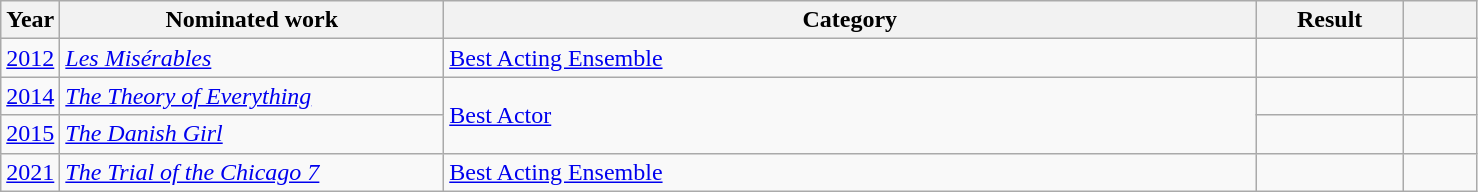<table class=wikitable>
<tr>
<th width=4%>Year</th>
<th width=26%>Nominated work</th>
<th width=55%>Category</th>
<th width=10%>Result</th>
<th width=5%></th>
</tr>
<tr>
<td><a href='#'>2012</a></td>
<td><em><a href='#'>Les Misérables</a></em></td>
<td><a href='#'>Best Acting Ensemble</a></td>
<td></td>
<td></td>
</tr>
<tr>
<td><a href='#'>2014</a></td>
<td><em><a href='#'>The Theory of Everything</a></em></td>
<td rowspan="2"><a href='#'>Best Actor</a></td>
<td></td>
<td></td>
</tr>
<tr>
<td><a href='#'>2015</a></td>
<td><em><a href='#'>The Danish Girl</a></em></td>
<td></td>
<td></td>
</tr>
<tr>
<td><a href='#'>2021</a></td>
<td><em><a href='#'>The Trial of the Chicago 7</a></em></td>
<td><a href='#'>Best Acting Ensemble</a></td>
<td></td>
</tr>
</table>
